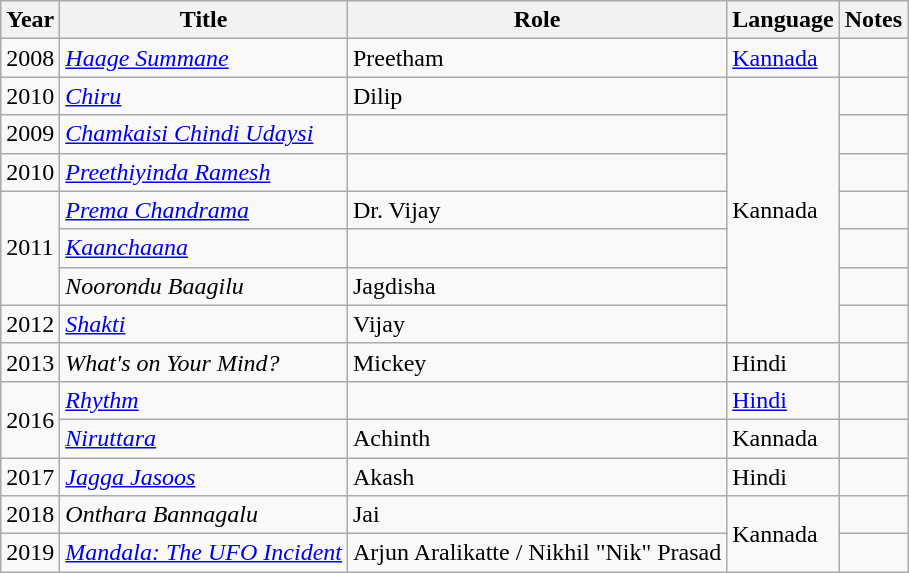<table class="wikitable">
<tr>
<th>Year</th>
<th>Title</th>
<th>Role</th>
<th>Language</th>
<th>Notes</th>
</tr>
<tr>
<td>2008</td>
<td><em><a href='#'>Haage Summane</a></em></td>
<td>Preetham</td>
<td><a href='#'>Kannada</a></td>
<td></td>
</tr>
<tr>
<td>2010</td>
<td><em><a href='#'>Chiru</a></em></td>
<td>Dilip</td>
<td rowspan="7">Kannada</td>
<td></td>
</tr>
<tr>
<td>2009</td>
<td><em><a href='#'>Chamkaisi Chindi Udaysi</a></em></td>
<td></td>
</tr>
<tr>
<td>2010</td>
<td><em><a href='#'>Preethiyinda Ramesh</a></em></td>
<td></td>
<td></td>
</tr>
<tr>
<td rowspan="3">2011</td>
<td><em><a href='#'>Prema Chandrama</a></em></td>
<td>Dr. Vijay</td>
<td></td>
</tr>
<tr>
<td><em><a href='#'>Kaanchaana</a></em></td>
<td></td>
<td></td>
</tr>
<tr>
<td><em>Noorondu Baagilu</em></td>
<td>Jagdisha</td>
<td></td>
</tr>
<tr>
<td>2012</td>
<td><em><a href='#'>Shakti</a></em></td>
<td>Vijay</td>
</tr>
<tr>
<td>2013</td>
<td><em>What's on Your Mind?</em></td>
<td>Mickey</td>
<td>Hindi</td>
<td></td>
</tr>
<tr>
<td rowspan="2">2016</td>
<td><em><a href='#'>Rhythm</a></em></td>
<td></td>
<td><a href='#'>Hindi</a></td>
<td></td>
</tr>
<tr>
<td><em><a href='#'>Niruttara</a></em></td>
<td>Achinth</td>
<td>Kannada</td>
<td></td>
</tr>
<tr>
<td>2017</td>
<td><em><a href='#'>Jagga Jasoos</a></em></td>
<td>Akash</td>
<td>Hindi</td>
<td></td>
</tr>
<tr>
<td>2018</td>
<td><em>Onthara Bannagalu</em></td>
<td>Jai</td>
<td rowspan="2">Kannada</td>
<td></td>
</tr>
<tr>
<td>2019</td>
<td><em><a href='#'>Mandala: The UFO Incident</a></em></td>
<td>Arjun Aralikatte / Nikhil "Nik" Prasad</td>
<td></td>
</tr>
</table>
